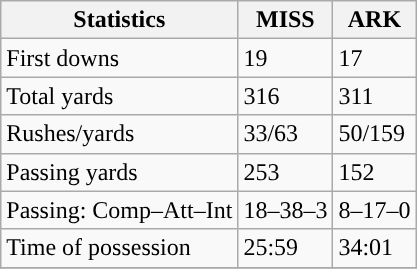<table class="wikitable" style="float: left;">
<tr>
<th>Statistics</th>
<th>MISS</th>
<th>ARK</th>
</tr>
<tr>
<td>First downs</td>
<td>19</td>
<td>17</td>
</tr>
<tr>
<td>Total yards</td>
<td>316</td>
<td>311</td>
</tr>
<tr>
<td>Rushes/yards</td>
<td>33/63</td>
<td>50/159</td>
</tr>
<tr>
<td>Passing yards</td>
<td>253</td>
<td>152</td>
</tr>
<tr>
<td>Passing: Comp–Att–Int</td>
<td>18–38–3</td>
<td>8–17–0</td>
</tr>
<tr>
<td>Time of possession</td>
<td>25:59</td>
<td>34:01</td>
</tr>
<tr>
</tr>
</table>
